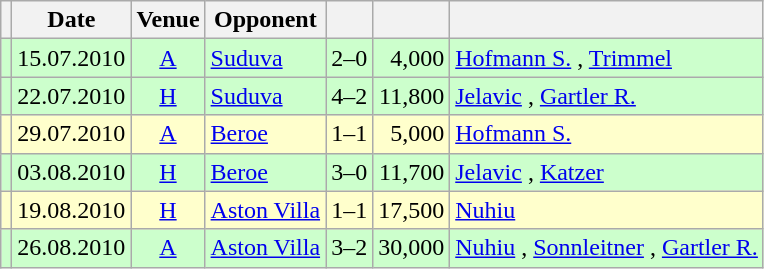<table class="wikitable" Style="text-align: center">
<tr>
<th></th>
<th>Date</th>
<th>Venue</th>
<th>Opponent</th>
<th></th>
<th></th>
<th></th>
</tr>
<tr style="background:#cfc">
<td></td>
<td>15.07.2010</td>
<td><a href='#'>A</a></td>
<td align="left"><a href='#'>Suduva</a> </td>
<td>2–0</td>
<td align="right">4,000</td>
<td align="left"><a href='#'>Hofmann S.</a> , <a href='#'>Trimmel</a> </td>
</tr>
<tr style="background:#cfc">
<td></td>
<td>22.07.2010</td>
<td><a href='#'>H</a></td>
<td align="left"><a href='#'>Suduva</a> </td>
<td>4–2</td>
<td align="right">11,800</td>
<td align="left"><a href='#'>Jelavic</a>  , <a href='#'>Gartler R.</a>  </td>
</tr>
<tr style="background:#ffc">
<td></td>
<td>29.07.2010</td>
<td><a href='#'>A</a></td>
<td align="left"><a href='#'>Beroe</a> </td>
<td>1–1</td>
<td align="right">5,000</td>
<td align="left"><a href='#'>Hofmann S.</a> </td>
</tr>
<tr style="background:#cfc">
<td></td>
<td>03.08.2010</td>
<td><a href='#'>H</a></td>
<td align="left"><a href='#'>Beroe</a> </td>
<td>3–0</td>
<td align="right">11,700</td>
<td align="left"><a href='#'>Jelavic</a>  , <a href='#'>Katzer</a> </td>
</tr>
<tr style="background:#ffc">
<td></td>
<td>19.08.2010</td>
<td><a href='#'>H</a></td>
<td align="left"><a href='#'>Aston Villa</a> </td>
<td>1–1</td>
<td align="right">17,500</td>
<td align="left"><a href='#'>Nuhiu</a> </td>
</tr>
<tr style="background:#cfc">
<td></td>
<td>26.08.2010</td>
<td><a href='#'>A</a></td>
<td align="left"><a href='#'>Aston Villa</a> </td>
<td>3–2</td>
<td align="right">30,000</td>
<td align="left"><a href='#'>Nuhiu</a> , <a href='#'>Sonnleitner</a> , <a href='#'>Gartler R.</a> </td>
</tr>
</table>
